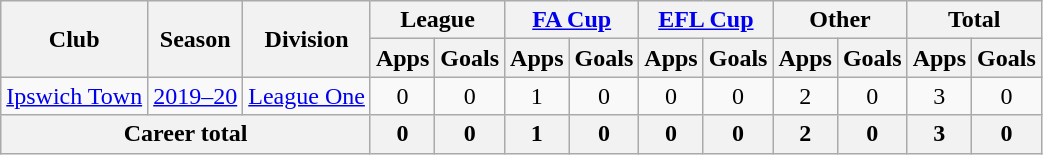<table class="wikitable" style="text-align:center;">
<tr>
<th rowspan="2">Club</th>
<th rowspan="2">Season</th>
<th rowspan="2">Division</th>
<th colspan="2">League</th>
<th colspan="2"><a href='#'>FA Cup</a></th>
<th colspan="2"><a href='#'>EFL Cup</a></th>
<th colspan="2">Other</th>
<th colspan="2">Total</th>
</tr>
<tr>
<th>Apps</th>
<th>Goals</th>
<th>Apps</th>
<th>Goals</th>
<th>Apps</th>
<th>Goals</th>
<th>Apps</th>
<th>Goals</th>
<th>Apps</th>
<th>Goals</th>
</tr>
<tr>
<td><a href='#'>Ipswich Town</a></td>
<td><a href='#'>2019–20</a></td>
<td><a href='#'>League One</a></td>
<td>0</td>
<td>0</td>
<td>1</td>
<td>0</td>
<td>0</td>
<td>0</td>
<td>2</td>
<td>0</td>
<td>3</td>
<td>0</td>
</tr>
<tr>
<th colspan=3>Career total</th>
<th>0</th>
<th>0</th>
<th>1</th>
<th>0</th>
<th>0</th>
<th>0</th>
<th>2</th>
<th>0</th>
<th>3</th>
<th>0</th>
</tr>
</table>
